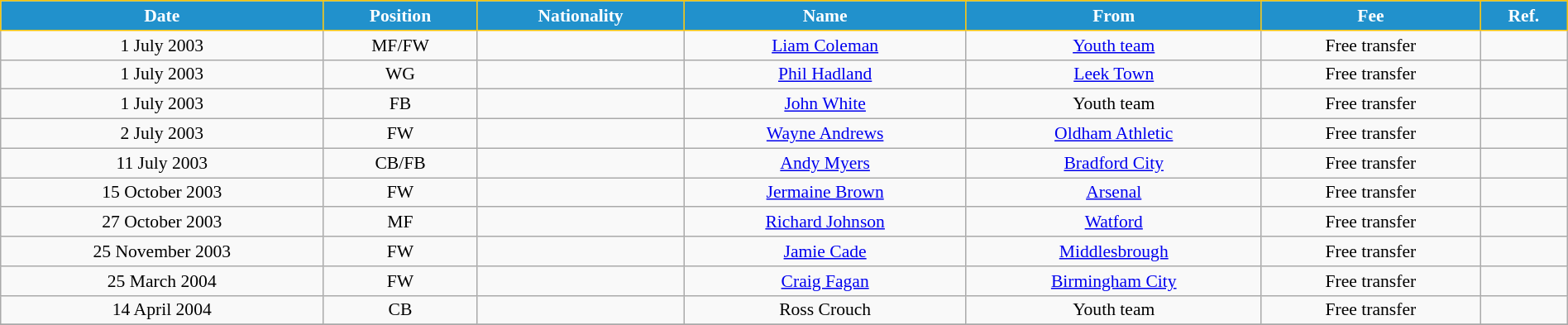<table class="wikitable" style="text-align:center; font-size:90%; width:100%;">
<tr>
<th style="background:#2191CC; color:white; border:1px solid #F7C408; text-align:center;">Date</th>
<th style="background:#2191CC; color:white; border:1px solid #F7C408; text-align:center;">Position</th>
<th style="background:#2191CC; color:white; border:1px solid #F7C408; text-align:center;">Nationality</th>
<th style="background:#2191CC; color:white; border:1px solid #F7C408; text-align:center;">Name</th>
<th style="background:#2191CC; color:white; border:1px solid #F7C408; text-align:center;">From</th>
<th style="background:#2191CC; color:white; border:1px solid #F7C408; text-align:center;">Fee</th>
<th style="background:#2191CC; color:white; border:1px solid #F7C408; text-align:center;">Ref.</th>
</tr>
<tr>
<td>1 July 2003</td>
<td>MF/FW</td>
<td></td>
<td><a href='#'>Liam Coleman</a></td>
<td><a href='#'>Youth team</a></td>
<td>Free transfer</td>
<td></td>
</tr>
<tr>
<td>1 July 2003</td>
<td>WG</td>
<td></td>
<td><a href='#'>Phil Hadland</a></td>
<td> <a href='#'>Leek Town</a></td>
<td>Free transfer</td>
<td></td>
</tr>
<tr>
<td>1 July 2003</td>
<td>FB</td>
<td></td>
<td><a href='#'>John White</a></td>
<td>Youth team</td>
<td>Free transfer</td>
<td></td>
</tr>
<tr>
<td>2 July 2003</td>
<td>FW</td>
<td></td>
<td><a href='#'>Wayne Andrews</a></td>
<td> <a href='#'>Oldham Athletic</a></td>
<td>Free transfer</td>
<td></td>
</tr>
<tr>
<td>11 July 2003</td>
<td>CB/FB</td>
<td></td>
<td><a href='#'>Andy Myers</a></td>
<td> <a href='#'>Bradford City</a></td>
<td>Free transfer</td>
<td></td>
</tr>
<tr>
<td>15 October 2003</td>
<td>FW</td>
<td></td>
<td><a href='#'>Jermaine Brown</a></td>
<td> <a href='#'>Arsenal</a></td>
<td>Free transfer</td>
<td></td>
</tr>
<tr>
<td>27 October 2003</td>
<td>MF</td>
<td></td>
<td><a href='#'>Richard Johnson</a></td>
<td> <a href='#'>Watford</a></td>
<td>Free transfer</td>
<td></td>
</tr>
<tr>
<td>25 November 2003</td>
<td>FW</td>
<td></td>
<td><a href='#'>Jamie Cade</a></td>
<td> <a href='#'>Middlesbrough</a></td>
<td>Free transfer</td>
<td></td>
</tr>
<tr>
<td>25 March 2004</td>
<td>FW</td>
<td></td>
<td><a href='#'>Craig Fagan</a></td>
<td> <a href='#'>Birmingham City</a></td>
<td>Free transfer</td>
<td></td>
</tr>
<tr>
<td>14 April 2004</td>
<td>CB</td>
<td></td>
<td>Ross Crouch</td>
<td>Youth team</td>
<td>Free transfer</td>
<td></td>
</tr>
<tr>
</tr>
</table>
